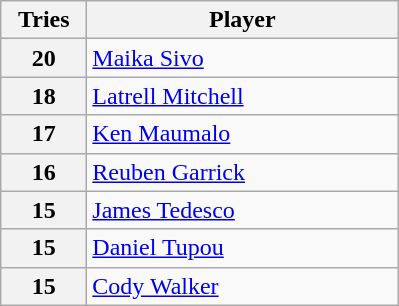<table class="wikitable" style="text-align:left;">
<tr>
<th width=50>Tries</th>
<th width=200>Player</th>
</tr>
<tr>
<th>20</th>
<td> <a href='#'>Maika Sivo</a></td>
</tr>
<tr>
<th>18</th>
<td> <a href='#'>Latrell Mitchell</a></td>
</tr>
<tr>
<th>17</th>
<td> <a href='#'>Ken Maumalo</a></td>
</tr>
<tr>
<th>16</th>
<td> <a href='#'>Reuben Garrick</a></td>
</tr>
<tr>
<th>15</th>
<td> <a href='#'>James Tedesco</a></td>
</tr>
<tr>
<th>15</th>
<td> <a href='#'>Daniel Tupou</a></td>
</tr>
<tr>
<th>15</th>
<td> <a href='#'>Cody Walker</a></td>
</tr>
</table>
